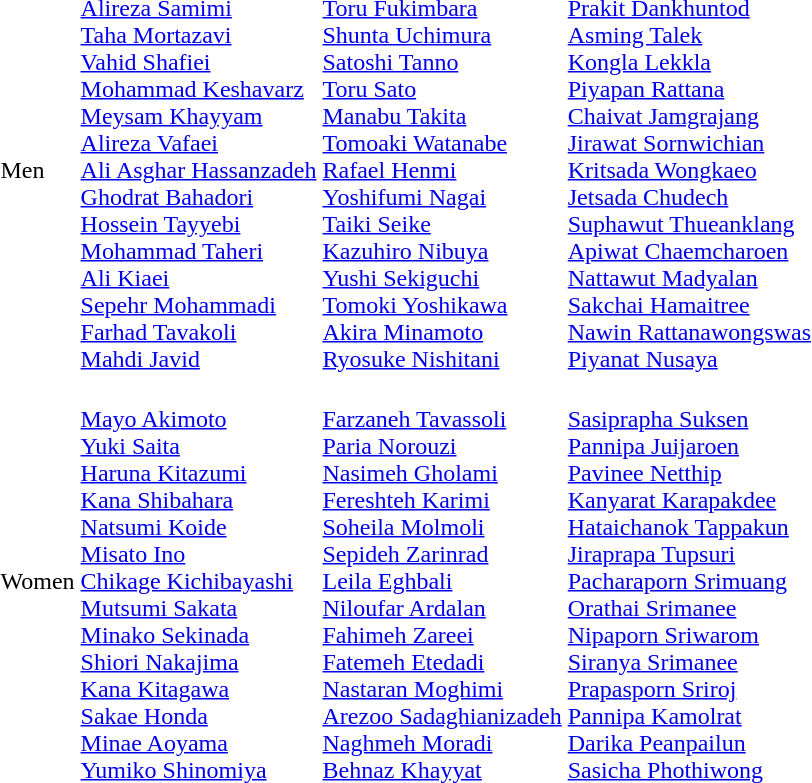<table>
<tr>
<td>Men</td>
<td><br><a href='#'>Alireza Samimi</a><br><a href='#'>Taha Mortazavi</a><br><a href='#'>Vahid Shafiei</a><br><a href='#'>Mohammad Keshavarz</a><br><a href='#'>Meysam Khayyam</a><br><a href='#'>Alireza Vafaei</a><br><a href='#'>Ali Asghar Hassanzadeh</a><br><a href='#'>Ghodrat Bahadori</a><br><a href='#'>Hossein Tayyebi</a><br><a href='#'>Mohammad Taheri</a><br><a href='#'>Ali Kiaei</a><br><a href='#'>Sepehr Mohammadi</a><br><a href='#'>Farhad Tavakoli</a><br><a href='#'>Mahdi Javid</a></td>
<td><br><a href='#'>Toru Fukimbara</a><br><a href='#'>Shunta Uchimura</a><br><a href='#'>Satoshi Tanno</a><br><a href='#'>Toru Sato</a><br><a href='#'>Manabu Takita</a><br><a href='#'>Tomoaki Watanabe</a><br><a href='#'>Rafael Henmi</a><br><a href='#'>Yoshifumi Nagai</a><br><a href='#'>Taiki Seike</a><br><a href='#'>Kazuhiro Nibuya</a><br><a href='#'>Yushi Sekiguchi</a><br><a href='#'>Tomoki Yoshikawa</a><br><a href='#'>Akira Minamoto</a><br><a href='#'>Ryosuke Nishitani</a></td>
<td><br><a href='#'>Prakit Dankhuntod</a><br><a href='#'>Asming Talek</a><br><a href='#'>Kongla Lekkla</a><br><a href='#'>Piyapan Rattana</a><br><a href='#'>Chaivat Jamgrajang</a><br><a href='#'>Jirawat Sornwichian</a><br><a href='#'>Kritsada Wongkaeo</a><br><a href='#'>Jetsada Chudech</a><br><a href='#'>Suphawut Thueanklang</a><br><a href='#'>Apiwat Chaemcharoen</a><br><a href='#'>Nattawut Madyalan</a><br><a href='#'>Sakchai Hamaitree</a><br><a href='#'>Nawin Rattanawongswas</a><br><a href='#'>Piyanat Nusaya</a></td>
</tr>
<tr>
<td>Women</td>
<td><br><a href='#'>Mayo Akimoto</a><br><a href='#'>Yuki Saita</a><br><a href='#'>Haruna Kitazumi</a><br><a href='#'>Kana Shibahara</a><br><a href='#'>Natsumi Koide</a><br><a href='#'>Misato Ino</a><br><a href='#'>Chikage Kichibayashi</a><br><a href='#'>Mutsumi Sakata</a><br><a href='#'>Minako Sekinada</a><br><a href='#'>Shiori Nakajima</a><br><a href='#'>Kana Kitagawa</a><br><a href='#'>Sakae Honda</a><br><a href='#'>Minae Aoyama</a><br><a href='#'>Yumiko Shinomiya</a></td>
<td><br><a href='#'>Farzaneh Tavassoli</a><br><a href='#'>Paria Norouzi</a><br><a href='#'>Nasimeh Gholami</a><br><a href='#'>Fereshteh Karimi</a><br><a href='#'>Soheila Molmoli</a><br><a href='#'>Sepideh Zarinrad</a><br><a href='#'>Leila Eghbali</a><br><a href='#'>Niloufar Ardalan</a><br><a href='#'>Fahimeh Zareei</a><br><a href='#'>Fatemeh Etedadi</a><br><a href='#'>Nastaran Moghimi</a><br><a href='#'>Arezoo Sadaghianizadeh</a><br><a href='#'>Naghmeh Moradi</a><br><a href='#'>Behnaz Khayyat</a></td>
<td><br><a href='#'>Sasiprapha Suksen</a><br><a href='#'>Pannipa Juijaroen</a><br><a href='#'>Pavinee Netthip</a><br><a href='#'>Kanyarat Karapakdee</a><br><a href='#'>Hataichanok Tappakun</a><br><a href='#'>Jiraprapa Tupsuri</a><br><a href='#'>Pacharaporn Srimuang</a><br><a href='#'>Orathai Srimanee</a><br><a href='#'>Nipaporn Sriwarom</a><br><a href='#'>Siranya Srimanee</a><br><a href='#'>Prapasporn Sriroj</a><br><a href='#'>Pannipa Kamolrat</a><br><a href='#'>Darika Peanpailun</a><br><a href='#'>Sasicha Phothiwong</a></td>
</tr>
</table>
